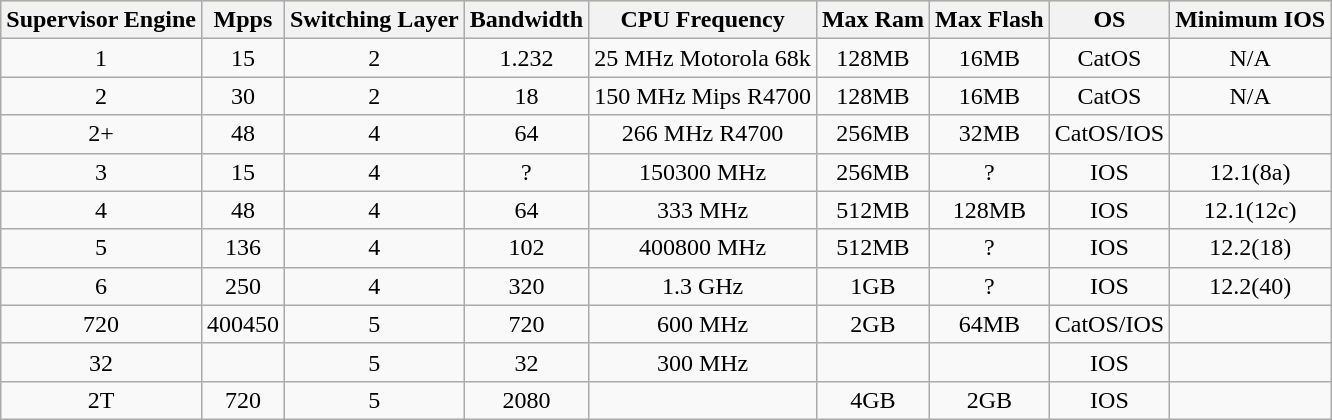<table class="wikitable" style="text-align: center">
<tr ---- bgcolor="#FFDEAD">
<th>Supervisor Engine</th>
<th>Mpps</th>
<th>Switching Layer</th>
<th>Bandwidth</th>
<th>CPU Frequency</th>
<th>Max Ram</th>
<th>Max Flash</th>
<th>OS</th>
<th>Minimum IOS</th>
</tr>
<tr>
<td>1</td>
<td>15</td>
<td>2</td>
<td>1.232</td>
<td>25 MHz Motorola 68k</td>
<td>128MB</td>
<td>16MB</td>
<td>CatOS</td>
<td>N/A</td>
</tr>
<tr>
<td>2</td>
<td>30</td>
<td>2</td>
<td>18</td>
<td>150 MHz Mips R4700</td>
<td>128MB</td>
<td>16MB</td>
<td>CatOS</td>
<td>N/A</td>
</tr>
<tr>
<td>2+</td>
<td>48</td>
<td>4</td>
<td>64</td>
<td>266 MHz R4700</td>
<td>256MB</td>
<td>32MB</td>
<td>CatOS/IOS</td>
<td></td>
</tr>
<tr>
<td>3</td>
<td>15</td>
<td>4</td>
<td>?</td>
<td>150300 MHz</td>
<td>256MB</td>
<td>?</td>
<td>IOS</td>
<td>12.1(8a)</td>
</tr>
<tr>
<td>4</td>
<td>48</td>
<td>4</td>
<td>64</td>
<td>333 MHz</td>
<td>512MB</td>
<td>128MB</td>
<td>IOS</td>
<td>12.1(12c)</td>
</tr>
<tr>
<td>5</td>
<td>136</td>
<td>4</td>
<td>102</td>
<td>400800 MHz</td>
<td>512MB</td>
<td>?</td>
<td>IOS</td>
<td>12.2(18)</td>
</tr>
<tr>
<td>6</td>
<td>250</td>
<td>4</td>
<td>320</td>
<td>1.3 GHz</td>
<td>1GB</td>
<td>?</td>
<td>IOS</td>
<td>12.2(40)</td>
</tr>
<tr>
<td>720</td>
<td>400450</td>
<td>5</td>
<td>720</td>
<td>600 MHz</td>
<td>2GB</td>
<td>64MB</td>
<td>CatOS/IOS</td>
<td></td>
</tr>
<tr>
<td>32</td>
<td></td>
<td>5</td>
<td>32</td>
<td>300 MHz</td>
<td></td>
<td></td>
<td>IOS</td>
<td></td>
</tr>
<tr>
<td>2T</td>
<td>720</td>
<td>5</td>
<td>2080</td>
<td></td>
<td>4GB</td>
<td>2GB</td>
<td>IOS</td>
<td></td>
</tr>
</table>
